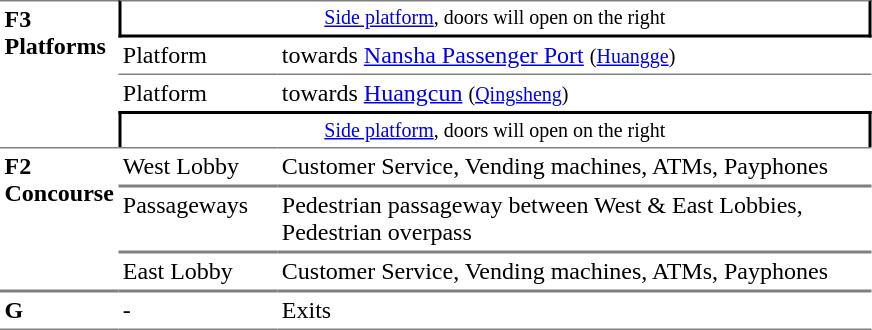<table table border=0 cellspacing=0 cellpadding=3>
<tr>
<td style="border-top:solid 1px gray;" rowspan=4 valign=top><strong>F3<br>Platforms</strong></td>
<td style="border-right:solid 2px black;border-left:solid 2px black;border-bottom:solid 2px black;border-top:solid 1px gray;font-size:smaller;text-align:center;" colspan=2><a href='#'>Side platform</a>, doors will open on the right</td>
</tr>
<tr>
<td style="border-bottom:solid 1px gray;" width=100>Platform </td>
<td style="border-bottom:solid 1px gray;" width=390>  towards <a href='#'>Nansha Passenger Port</a> <small>(<a href='#'>Huangge</a>)</small></td>
</tr>
<tr>
<td>Platform </td>
<td><span></span>  towards <a href='#'>Huangcun</a> <small>(<a href='#'>Qingsheng</a>)</small> </td>
</tr>
<tr>
<td style="border-top:solid 2px black;border-right:solid 2px black;border-left:solid 2px black;font-size:smaller;text-align:center;" colspan=2><a href='#'>Side platform</a>, doors will open on the right</td>
</tr>
<tr>
<td style="border-bottom:solid 1px gray; border-top:solid 1px gray;" valign=top width=50 rowspan=3><strong>F2<br>Concourse</strong></td>
<td style="border-bottom:solid 1px gray; border-top:solid 1px gray;" valign=top width=100>West Lobby</td>
<td style="border-bottom:solid 1px gray; border-top:solid 1px gray;" valign=top width=390>Customer Service, Vending machines, ATMs, Payphones</td>
</tr>
<tr>
<td style="border-bottom:solid 1px gray; border-top:solid 1px gray;" valign=top width=100>Passageways</td>
<td style="border-bottom:solid 1px gray; border-top:solid 1px gray;" valign=top width=390>Pedestrian passageway between West & East Lobbies, Pedestrian overpass</td>
</tr>
<tr>
<td style="border-bottom:solid 1px gray; border-top:solid 1px gray;" valign=top width=100>East Lobby</td>
<td style="border-bottom:solid 1px gray; border-top:solid 1px gray;" valign=top width=390>Customer Service, Vending machines, ATMs, Payphones</td>
</tr>
<tr>
<td style="border-bottom:solid 1px gray; border-top:solid 1px gray;" valign=top width=50><strong>G</strong></td>
<td style="border-bottom:solid 1px gray; border-top:solid 1px gray;" valign=top width=100>-</td>
<td style="border-bottom:solid 1px gray; border-top:solid 1px gray;" valign=top width=390>Exits</td>
</tr>
</table>
